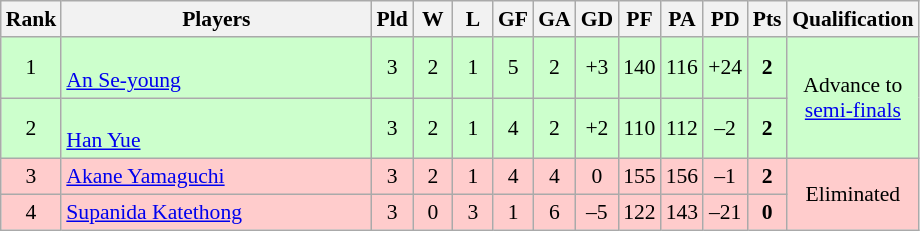<table class="wikitable" style="font-size:90%; text-align:center">
<tr>
<th width="20">Rank</th>
<th width="200">Players</th>
<th width="20">Pld</th>
<th width="20">W</th>
<th width="20">L</th>
<th width="20">GF</th>
<th width="20">GA</th>
<th width="20">GD</th>
<th width="20">PF</th>
<th width="20">PA</th>
<th width="20">PD</th>
<th width="20">Pts</th>
<th width="20">Qualification</th>
</tr>
<tr style="background:#ccffcc">
<td>1</td>
<td style="text-align:left"><br> <a href='#'>An Se-young</a></td>
<td>3</td>
<td>2</td>
<td>1</td>
<td>5</td>
<td>2</td>
<td>+3</td>
<td>140</td>
<td>116</td>
<td>+24</td>
<td><strong>2</strong></td>
<td rowspan="2">Advance to <a href='#'>semi-finals</a></td>
</tr>
<tr style="background:#ccffcc">
<td>2</td>
<td style="text-align:left"><br> <a href='#'>Han Yue</a></td>
<td>3</td>
<td>2</td>
<td>1</td>
<td>4</td>
<td>2</td>
<td>+2</td>
<td>110</td>
<td>112</td>
<td>–2</td>
<td><strong>2</strong></td>
</tr>
<tr style="background:#ffcccc">
<td>3</td>
<td style="text-align:left"> <a href='#'>Akane Yamaguchi</a></td>
<td>3</td>
<td>2</td>
<td>1</td>
<td>4</td>
<td>4</td>
<td>0</td>
<td>155</td>
<td>156</td>
<td>–1</td>
<td><strong>2</strong></td>
<td rowspan="2">Eliminated</td>
</tr>
<tr style="background:#ffcccc">
<td>4</td>
<td style="text-align:left"> <a href='#'>Supanida Katethong</a></td>
<td>3</td>
<td>0</td>
<td>3</td>
<td>1</td>
<td>6</td>
<td>–5</td>
<td>122</td>
<td>143</td>
<td>–21</td>
<td><strong>0</strong></td>
</tr>
</table>
